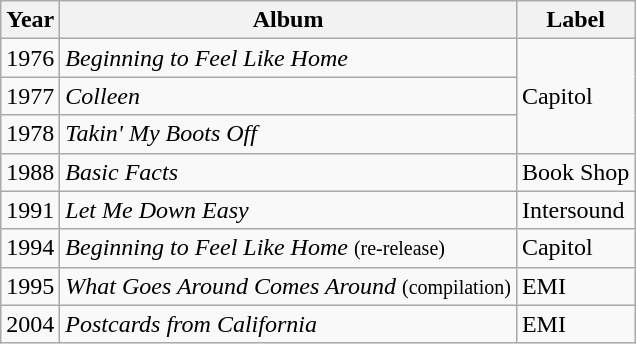<table class="wikitable">
<tr>
<th>Year</th>
<th>Album</th>
<th>Label</th>
</tr>
<tr>
<td>1976</td>
<td><em>Beginning to Feel Like Home</em></td>
<td rowspan="3">Capitol</td>
</tr>
<tr>
<td>1977</td>
<td><em>Colleen</em></td>
</tr>
<tr>
<td>1978</td>
<td><em>Takin' My Boots Off</em></td>
</tr>
<tr>
<td>1988</td>
<td><em>Basic Facts</em></td>
<td>Book Shop</td>
</tr>
<tr>
<td>1991</td>
<td><em>Let Me Down Easy</em></td>
<td>Intersound</td>
</tr>
<tr>
<td>1994</td>
<td><em>Beginning to Feel Like Home</em> <small>(re-release)</small></td>
<td>Capitol</td>
</tr>
<tr>
<td>1995</td>
<td><em>What Goes Around Comes Around</em> <small>(compilation)</small></td>
<td>EMI</td>
</tr>
<tr>
<td>2004</td>
<td><em>Postcards from California</em></td>
<td>EMI</td>
</tr>
</table>
